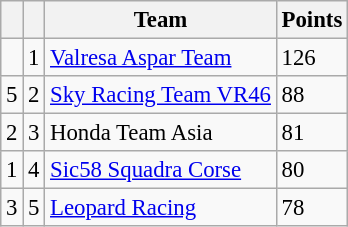<table class="wikitable" style="font-size: 95%;">
<tr>
<th></th>
<th></th>
<th>Team</th>
<th>Points</th>
</tr>
<tr>
<td></td>
<td align=center>1</td>
<td> <a href='#'>Valresa Aspar Team</a></td>
<td align=left>126</td>
</tr>
<tr>
<td> 5</td>
<td align=center>2</td>
<td> <a href='#'>Sky Racing Team VR46</a></td>
<td align=left>88</td>
</tr>
<tr>
<td> 2</td>
<td align=center>3</td>
<td> Honda Team Asia</td>
<td align=left>81</td>
</tr>
<tr>
<td> 1</td>
<td align=center>4</td>
<td> <a href='#'>Sic58 Squadra Corse</a></td>
<td align=left>80</td>
</tr>
<tr>
<td> 3</td>
<td align=center>5</td>
<td> <a href='#'>Leopard Racing</a></td>
<td align=left>78</td>
</tr>
</table>
